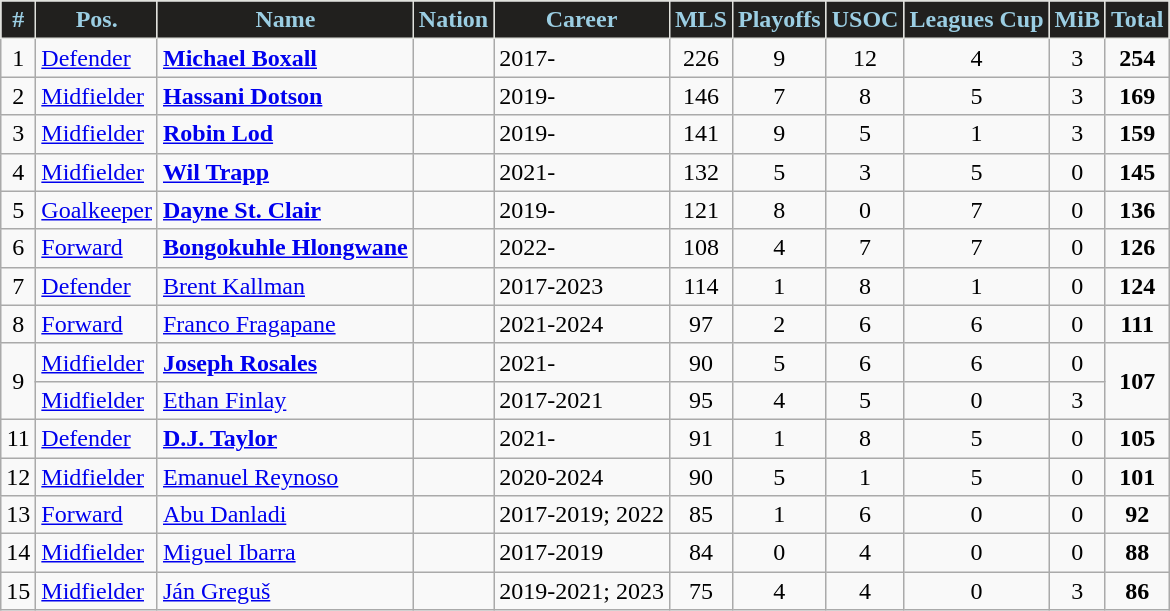<table class="wikitable sortable" style="text-align:center;">
<tr>
<th style="background:#21201E;color:#9BCEE3;border:1px solid #E1E2DD;" scope="col">#</th>
<th style="background:#21201E;color:#9BCEE3;border:1px solid #E1E2DD;" scope="col">Pos.</th>
<th style="background:#21201E;color:#9BCEE3;border:1px solid #E1E2DD;" scope="col">Name</th>
<th style="background:#21201E;color:#9BCEE3;border:1px solid #E1E2DD;" scope="col">Nation</th>
<th style="background:#21201E;color:#9BCEE3;border:1px solid #E1E2DD;" scope="col">Career</th>
<th style="background:#21201E;color:#9BCEE3;border:1px solid #E1E2DD;" scope="col">MLS</th>
<th style="background:#21201E;color:#9BCEE3;border:1px solid #E1E2DD;" scope="col">Playoffs</th>
<th style="background:#21201E;color:#9BCEE3;border:1px solid #E1E2DD;" scope="col">USOC</th>
<th style="background:#21201E;color:#9BCEE3;border:1px solid #E1E2DD;" scope="col">Leagues Cup</th>
<th style="background:#21201E;color:#9BCEE3;border:1px solid #E1E2DD;" scope="col">MiB</th>
<th style="background:#21201E;color:#9BCEE3;border:1px solid #E1E2DD;" scope="col">Total</th>
</tr>
<tr>
<td>1</td>
<td style="text-align:left;"><a href='#'>Defender</a></td>
<td style="text-align:left;"><strong><a href='#'>Michael Boxall</a></strong></td>
<td style="text-align:left;"></td>
<td style="text-align:left;">2017-</td>
<td>226</td>
<td>9</td>
<td>12</td>
<td>4</td>
<td>3</td>
<td><strong>254</strong></td>
</tr>
<tr>
<td>2</td>
<td style="text-align:left;"><a href='#'>Midfielder</a></td>
<td style="text-align:left;"><strong><a href='#'>Hassani Dotson</a></strong></td>
<td style="text-align:left;"></td>
<td style="text-align:left;">2019-</td>
<td>146</td>
<td>7</td>
<td>8</td>
<td>5</td>
<td>3</td>
<td><strong>169</strong></td>
</tr>
<tr>
<td>3</td>
<td style="text-align:left;"><a href='#'>Midfielder</a></td>
<td style="text-align:left;"><strong><a href='#'>Robin Lod</a></strong></td>
<td style="text-align:left;"></td>
<td style="text-align:left;">2019-</td>
<td>141</td>
<td>9</td>
<td>5</td>
<td>1</td>
<td>3</td>
<td><strong>159</strong></td>
</tr>
<tr>
<td>4</td>
<td style="text-align:left;"><a href='#'>Midfielder</a></td>
<td style="text-align:left;"><strong><a href='#'>Wil Trapp</a></strong></td>
<td style="text-align:left;"></td>
<td style="text-align:left;">2021-</td>
<td>132</td>
<td>5</td>
<td>3</td>
<td>5</td>
<td>0</td>
<td><strong>145</strong></td>
</tr>
<tr>
<td>5</td>
<td style="text-align:left;"><a href='#'>Goalkeeper</a></td>
<td style="text-align:left;"><strong><a href='#'>Dayne St. Clair</a></strong></td>
<td style="text-align:left;"></td>
<td style="text-align:left;">2019-</td>
<td>121</td>
<td>8</td>
<td>0</td>
<td>7</td>
<td>0</td>
<td><strong>136</strong></td>
</tr>
<tr>
<td>6</td>
<td style="text-align:left;"><a href='#'>Forward</a></td>
<td style="text-align:left;"><strong><a href='#'>Bongokuhle Hlongwane</a></strong></td>
<td style="text-align:left;"></td>
<td style="text-align:left;">2022-</td>
<td>108</td>
<td>4</td>
<td>7</td>
<td>7</td>
<td>0</td>
<td><strong>126</strong></td>
</tr>
<tr>
<td>7</td>
<td style="text-align:left;"><a href='#'>Defender</a></td>
<td style="text-align:left;"><a href='#'>Brent Kallman</a></td>
<td style="text-align:left;"></td>
<td style="text-align:left;">2017-2023</td>
<td>114</td>
<td>1</td>
<td>8</td>
<td>1</td>
<td>0</td>
<td><strong>124</strong></td>
</tr>
<tr>
<td>8</td>
<td style="text-align:left;"><a href='#'>Forward</a></td>
<td style="text-align:left;"><a href='#'>Franco Fragapane</a></td>
<td style="text-align:left;"></td>
<td style="text-align:left;">2021-2024</td>
<td>97</td>
<td>2</td>
<td>6</td>
<td>6</td>
<td>0</td>
<td><strong>111</strong></td>
</tr>
<tr>
<td rowspan="2">9</td>
<td style="text-align:left;"><a href='#'>Midfielder</a></td>
<td style="text-align:left;"><strong><a href='#'>Joseph Rosales</a></strong></td>
<td style="text-align:left;"></td>
<td style="text-align:left;">2021-</td>
<td>90</td>
<td>5</td>
<td>6</td>
<td>6</td>
<td>0</td>
<td rowspan="2"><strong>107</strong></td>
</tr>
<tr>
<td style="text-align:left;"><a href='#'>Midfielder</a></td>
<td style="text-align:left;"><a href='#'>Ethan Finlay</a></td>
<td style="text-align:left;"></td>
<td style="text-align:left;">2017-2021</td>
<td>95</td>
<td>4</td>
<td>5</td>
<td>0</td>
<td>3</td>
</tr>
<tr>
<td>11</td>
<td style="text-align:left;"><a href='#'>Defender</a></td>
<td style="text-align:left;"><strong><a href='#'>D.J. Taylor</a></strong></td>
<td style="text-align:left;"></td>
<td style="text-align:left;">2021-</td>
<td>91</td>
<td>1</td>
<td>8</td>
<td>5</td>
<td>0</td>
<td><strong>105</strong></td>
</tr>
<tr>
<td>12</td>
<td style="text-align:left;"><a href='#'>Midfielder</a></td>
<td style="text-align:left;"><a href='#'>Emanuel Reynoso</a></td>
<td style="text-align:left;"></td>
<td style="text-align:left;">2020-2024</td>
<td>90</td>
<td>5</td>
<td>1</td>
<td>5</td>
<td>0</td>
<td><strong>101</strong></td>
</tr>
<tr>
<td>13</td>
<td style="text-align:left;"><a href='#'>Forward</a></td>
<td style="text-align:left;"><a href='#'>Abu Danladi</a></td>
<td style="text-align:left;"></td>
<td style="text-align:left;">2017-2019; 2022</td>
<td>85</td>
<td>1</td>
<td>6</td>
<td>0</td>
<td>0</td>
<td><strong>92</strong></td>
</tr>
<tr>
<td>14</td>
<td style="text-align:left;"><a href='#'>Midfielder</a></td>
<td style="text-align:left;"><a href='#'>Miguel Ibarra</a></td>
<td style="text-align:left;"></td>
<td style="text-align:left;">2017-2019</td>
<td>84</td>
<td>0</td>
<td>4</td>
<td>0</td>
<td>0</td>
<td><strong>88</strong></td>
</tr>
<tr>
<td>15</td>
<td style="text-align:left;"><a href='#'>Midfielder</a></td>
<td style="text-align:left;"><a href='#'>Ján Greguš</a></td>
<td style="text-align:left;"></td>
<td style="text-align:left;">2019-2021; 2023</td>
<td>75</td>
<td>4</td>
<td>4</td>
<td>0</td>
<td>3</td>
<td><strong>86</strong></td>
</tr>
</table>
